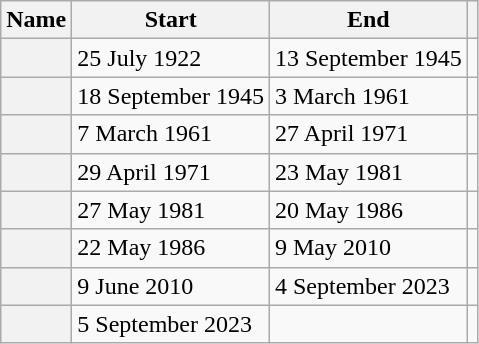<table class="wikitable sortable">
<tr>
<th scope="col">Name</th>
<th scope="col">Start</th>
<th scope="col">End</th>
<th scope="col" class="unsortable"></th>
</tr>
<tr>
<th scope="row"></th>
<td>25 July 1922</td>
<td>13 September 1945</td>
<td></td>
</tr>
<tr>
<th scope="row"></th>
<td>18 September 1945</td>
<td>3 March 1961</td>
<td></td>
</tr>
<tr>
<th scope="row"></th>
<td>7 March 1961</td>
<td>27 April 1971</td>
<td></td>
</tr>
<tr>
<th scope="row"></th>
<td>29 April 1971</td>
<td>23 May 1981</td>
<td></td>
</tr>
<tr>
<th scope="row"></th>
<td>27 May 1981</td>
<td>20 May 1986</td>
<td></td>
</tr>
<tr>
<th scope="row"></th>
<td>22 May 1986</td>
<td>9 May 2010</td>
<td></td>
</tr>
<tr>
<th scope="row"></th>
<td>9 June 2010</td>
<td>4 September 2023</td>
<td></td>
</tr>
<tr>
<th scope="row"></th>
<td>5 September 2023</td>
<td></td>
<td></td>
</tr>
</table>
